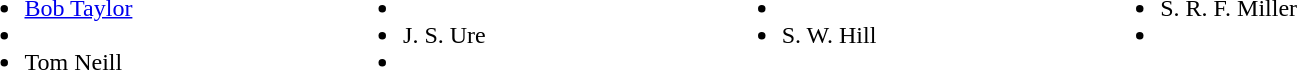<table style="width:100%;">
<tr>
<td style="vertical-align:top; width:20%;"><br><ul><li> <a href='#'>Bob Taylor</a></li><li></li><li> Tom Neill</li></ul></td>
<td style="vertical-align:top; width:20%;"><br><ul><li></li><li> J. S. Ure</li><li></li></ul></td>
<td style="vertical-align:top; width:20%;"><br><ul><li></li><li> S. W. Hill</li></ul></td>
<td style="vertical-align:top; width:20%;"><br><ul><li> S. R. F. Miller</li><li></li></ul></td>
<td></td>
</tr>
</table>
